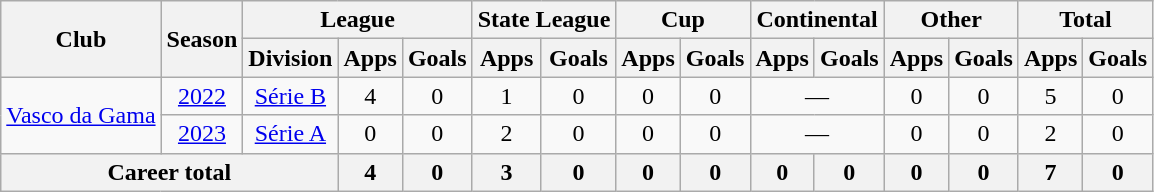<table class="wikitable" style="text-align:center">
<tr>
<th rowspan="2">Club</th>
<th rowspan="2">Season</th>
<th colspan="3">League</th>
<th colspan="2">State League</th>
<th colspan="2">Cup</th>
<th colspan="2">Continental</th>
<th colspan="2">Other</th>
<th colspan="2">Total</th>
</tr>
<tr>
<th>Division</th>
<th>Apps</th>
<th>Goals</th>
<th>Apps</th>
<th>Goals</th>
<th>Apps</th>
<th>Goals</th>
<th>Apps</th>
<th>Goals</th>
<th>Apps</th>
<th>Goals</th>
<th>Apps</th>
<th>Goals</th>
</tr>
<tr>
<td rowspan=2><a href='#'>Vasco da Gama</a></td>
<td><a href='#'>2022</a></td>
<td><a href='#'>Série B</a></td>
<td>4</td>
<td>0</td>
<td>1</td>
<td>0</td>
<td>0</td>
<td>0</td>
<td colspan=2>—</td>
<td>0</td>
<td>0</td>
<td>5</td>
<td>0</td>
</tr>
<tr>
<td><a href='#'>2023</a></td>
<td><a href='#'>Série A</a></td>
<td>0</td>
<td>0</td>
<td>2</td>
<td>0</td>
<td>0</td>
<td>0</td>
<td colspan=2>—</td>
<td>0</td>
<td>0</td>
<td>2</td>
<td>0</td>
</tr>
<tr>
<th colspan=3><strong>Career total</strong></th>
<th>4</th>
<th>0</th>
<th>3</th>
<th>0</th>
<th>0</th>
<th>0</th>
<th>0</th>
<th>0</th>
<th>0</th>
<th>0</th>
<th>7</th>
<th>0</th>
</tr>
</table>
